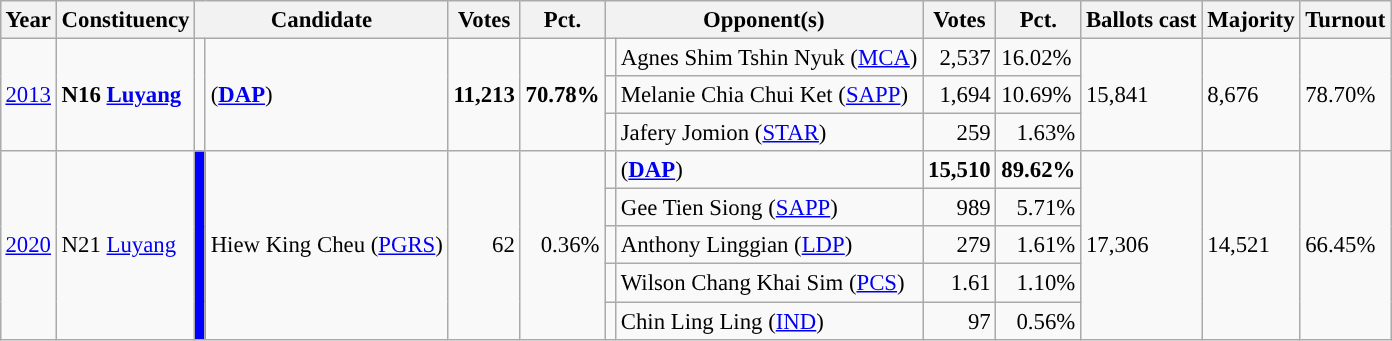<table class="wikitable" style="margin:0.5em ; font-size:95%">
<tr>
<th>Year</th>
<th>Constituency</th>
<th colspan="2">Candidate</th>
<th>Votes</th>
<th>Pct.</th>
<th colspan="2">Opponent(s)</th>
<th>Votes</th>
<th>Pct.</th>
<th>Ballots cast</th>
<th>Majority</th>
<th>Turnout</th>
</tr>
<tr>
<td rowspan="3"><a href='#'>2013</a></td>
<td rowspan=3><strong>N16 <a href='#'>Luyang</a></strong></td>
<td rowspan="3" ></td>
<td rowspan="3"> (<a href='#'><strong>DAP</strong></a>)</td>
<td rowspan="3" align=right><strong>11,213</strong></td>
<td rowspan="3"><strong>70.78%</strong></td>
<td></td>
<td>Agnes Shim Tshin Nyuk (<a href='#'>MCA</a>)</td>
<td align=right>2,537</td>
<td>16.02%</td>
<td rowspan="3">15,841</td>
<td rowspan="3">8,676</td>
<td rowspan="3">78.70%</td>
</tr>
<tr>
<td bgcolor = ></td>
<td>Melanie Chia Chui Ket (<a href='#'>SAPP</a>)</td>
<td align=right>1,694</td>
<td>10.69%</td>
</tr>
<tr>
<td bgcolor = ></td>
<td>Jafery Jomion (<a href='#'>STAR</a>)</td>
<td align=right>259</td>
<td align=right>1.63%</td>
</tr>
<tr>
<td rowspan="5"><a href='#'>2020</a></td>
<td rowspan=5>N21 <a href='#'>Luyang</a></td>
<td rowspan="5" bgcolor= blue></td>
<td rowspan="5">Hiew King Cheu (<a href='#'>PGRS</a>)</td>
<td rowspan="5" align=right>62</td>
<td rowspan="5" align=right>0.36%</td>
<td></td>
<td> (<a href='#'><strong>DAP</strong></a>)</td>
<td align=right><strong>15,510</strong></td>
<td><strong>89.62%</strong></td>
<td rowspan="5">17,306</td>
<td rowspan="5">14,521</td>
<td rowspan="5">66.45%</td>
</tr>
<tr>
<td></td>
<td>Gee Tien Siong (<a href='#'>SAPP</a>)</td>
<td align=right>989</td>
<td align=right>5.71%</td>
</tr>
<tr>
<td></td>
<td>Anthony Linggian (<a href='#'>LDP</a>)</td>
<td align=right>279</td>
<td align=right>1.61%</td>
</tr>
<tr>
<td></td>
<td>Wilson Chang Khai Sim (<a href='#'>PCS</a>)</td>
<td align=right>1.61</td>
<td align=right>1.10%</td>
</tr>
<tr>
<td></td>
<td>Chin Ling Ling (<a href='#'>IND</a>)</td>
<td align=right>97</td>
<td align=right>0.56%</td>
</tr>
</table>
